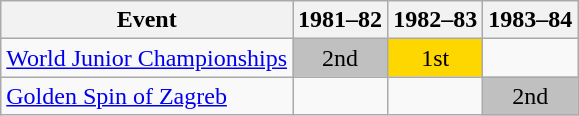<table class="wikitable" style="text-align:center">
<tr>
<th>Event</th>
<th>1981–82</th>
<th>1982–83</th>
<th>1983–84</th>
</tr>
<tr>
<td align=left><a href='#'>World Junior Championships</a></td>
<td bgcolor=silver>2nd</td>
<td bgcolor=gold>1st</td>
<td></td>
</tr>
<tr>
<td align=left><a href='#'>Golden Spin of Zagreb</a></td>
<td></td>
<td></td>
<td bgcolor=silver>2nd</td>
</tr>
</table>
